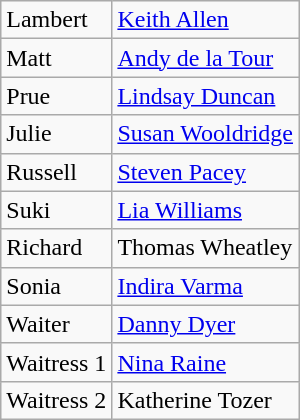<table class="wikitable">
<tr>
<td>Lambert</td>
<td><a href='#'>Keith Allen</a></td>
</tr>
<tr>
<td>Matt</td>
<td><a href='#'>Andy de la Tour</a></td>
</tr>
<tr>
<td>Prue</td>
<td><a href='#'>Lindsay Duncan</a></td>
</tr>
<tr>
<td>Julie</td>
<td><a href='#'>Susan Wooldridge</a></td>
</tr>
<tr>
<td>Russell</td>
<td><a href='#'>Steven Pacey</a></td>
</tr>
<tr>
<td>Suki</td>
<td><a href='#'>Lia Williams</a></td>
</tr>
<tr>
<td>Richard</td>
<td>Thomas Wheatley</td>
</tr>
<tr>
<td>Sonia</td>
<td><a href='#'>Indira Varma</a></td>
</tr>
<tr>
<td>Waiter</td>
<td><a href='#'>Danny Dyer</a></td>
</tr>
<tr>
<td>Waitress 1</td>
<td><a href='#'>Nina Raine</a></td>
</tr>
<tr>
<td>Waitress 2</td>
<td>Katherine Tozer</td>
</tr>
</table>
